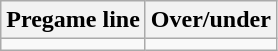<table class="wikitable">
<tr align="center">
<th style=>Pregame line</th>
<th style=>Over/under</th>
</tr>
<tr align="center">
<td></td>
<td></td>
</tr>
</table>
